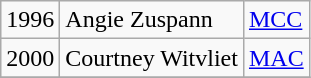<table class="wikitable">
<tr>
<td>1996</td>
<td>Angie Zuspann</td>
<td><a href='#'>MCC</a></td>
</tr>
<tr>
<td>2000</td>
<td>Courtney Witvliet</td>
<td><a href='#'>MAC</a></td>
</tr>
<tr>
</tr>
</table>
